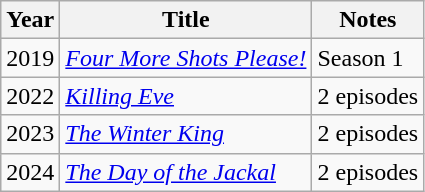<table class="wikitable">
<tr>
<th>Year</th>
<th>Title</th>
<th>Notes</th>
</tr>
<tr>
<td>2019</td>
<td><em><a href='#'>Four More Shots Please!</a></em></td>
<td>Season 1</td>
</tr>
<tr>
<td>2022</td>
<td><em><a href='#'>Killing Eve</a></em></td>
<td>2 episodes</td>
</tr>
<tr>
<td>2023</td>
<td><em><a href='#'>The Winter King</a></em></td>
<td>2 episodes</td>
</tr>
<tr>
<td>2024</td>
<td><em><a href='#'>The Day of the Jackal</a></em></td>
<td>2 episodes</td>
</tr>
</table>
